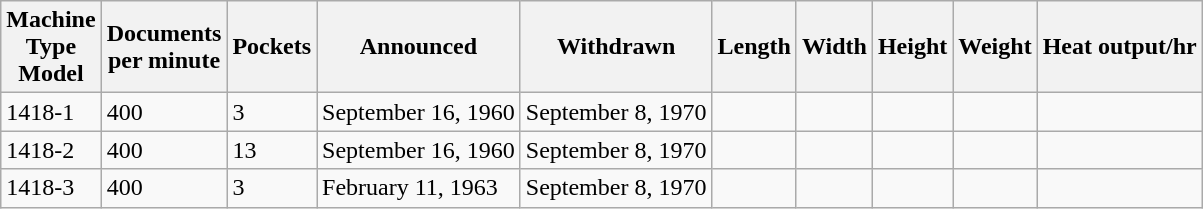<table class="wikitable">
<tr>
<th>Machine<br>Type<br>Model</th>
<th>Documents<br>per minute</th>
<th>Pockets</th>
<th>Announced</th>
<th>Withdrawn</th>
<th>Length</th>
<th>Width</th>
<th>Height</th>
<th>Weight</th>
<th>Heat output/hr</th>
</tr>
<tr>
<td>1418-1</td>
<td>400</td>
<td>3</td>
<td>September 16, 1960</td>
<td>September 8, 1970</td>
<td></td>
<td></td>
<td></td>
<td></td>
<td></td>
</tr>
<tr>
<td>1418-2</td>
<td>400</td>
<td>13</td>
<td>September 16, 1960</td>
<td>September 8, 1970</td>
<td></td>
<td></td>
<td></td>
<td></td>
<td></td>
</tr>
<tr>
<td>1418-3</td>
<td>400</td>
<td>3</td>
<td>February 11, 1963</td>
<td>September 8, 1970</td>
<td></td>
<td></td>
<td></td>
<td></td>
<td></td>
</tr>
</table>
